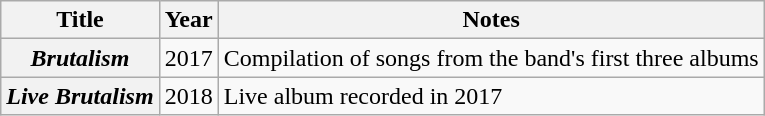<table class="wikitable plainrowheaders">
<tr>
<th scope="col">Title</th>
<th scope="col">Year</th>
<th scope="col">Notes</th>
</tr>
<tr>
<th scope="row"><em>Brutalism</em></th>
<td>2017</td>
<td>Compilation of songs from the band's first three albums</td>
</tr>
<tr>
<th scope="row"><em>Live Brutalism</em></th>
<td>2018</td>
<td>Live album recorded in 2017</td>
</tr>
</table>
